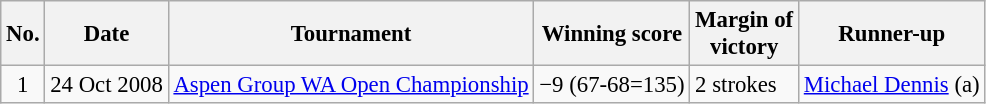<table class="wikitable" style="font-size:95%;">
<tr>
<th>No.</th>
<th>Date</th>
<th>Tournament</th>
<th>Winning score</th>
<th>Margin of<br>victory</th>
<th>Runner-up</th>
</tr>
<tr>
<td align=center>1</td>
<td align=right>24 Oct 2008</td>
<td><a href='#'>Aspen Group WA Open Championship</a></td>
<td>−9 (67-68=135)</td>
<td>2 strokes</td>
<td> <a href='#'>Michael Dennis</a> (a)</td>
</tr>
</table>
